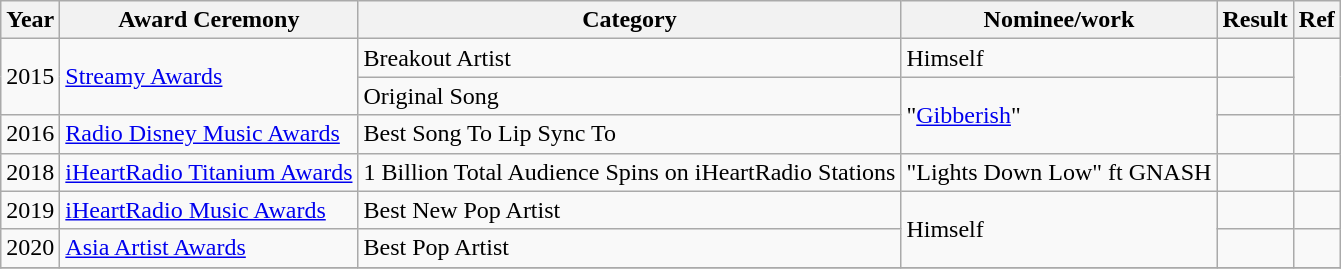<table class="wikitable">
<tr>
<th scope="col">Year</th>
<th scope="col">Award Ceremony</th>
<th>Category</th>
<th scope="col">Nominee/work</th>
<th scope="col">Result</th>
<th scope="col">Ref</th>
</tr>
<tr>
<td rowspan="2">2015</td>
<td rowspan="2"><a href='#'>Streamy Awards</a></td>
<td>Breakout Artist</td>
<td>Himself</td>
<td></td>
<td style="text-align:center;" rowspan="2"></td>
</tr>
<tr>
<td>Original Song</td>
<td rowspan="2">"<a href='#'>Gibberish</a>"</td>
<td></td>
</tr>
<tr>
<td>2016</td>
<td><a href='#'>Radio Disney Music Awards</a></td>
<td>Best Song To Lip Sync To</td>
<td></td>
<td style="text-align:center;"></td>
</tr>
<tr>
<td>2018</td>
<td><a href='#'>iHeartRadio Titanium Awards</a></td>
<td>1 Billion Total Audience Spins on iHeartRadio Stations</td>
<td>"Lights Down Low" ft GNASH</td>
<td></td>
<td></td>
</tr>
<tr>
<td>2019</td>
<td><a href='#'>iHeartRadio Music Awards</a></td>
<td>Best New Pop Artist</td>
<td rowspan="2">Himself</td>
<td></td>
<td style="text-align:center;"></td>
</tr>
<tr>
<td>2020</td>
<td><a href='#'>Asia Artist Awards</a></td>
<td>Best Pop Artist</td>
<td></td>
<td style="text-align:center;"></td>
</tr>
<tr>
</tr>
</table>
